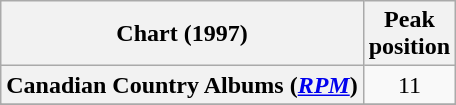<table class="wikitable sortable plainrowheaders" style="text-align:center">
<tr>
<th scope="col">Chart (1997)</th>
<th scope="col">Peak<br> position</th>
</tr>
<tr>
<th scope="row">Canadian Country Albums (<em><a href='#'>RPM</a></em>)</th>
<td>11</td>
</tr>
<tr>
</tr>
<tr>
</tr>
</table>
